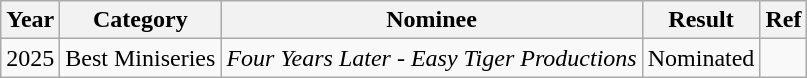<table class="wikitable sortable">
<tr>
<th>Year</th>
<th>Category</th>
<th>Nominee</th>
<th>Result</th>
<th>Ref</th>
</tr>
<tr>
<td>2025</td>
<td>Best Miniseries</td>
<td><em>Four Years Later - Easy Tiger Productions</em></td>
<td>Nominated</td>
<td></td>
</tr>
</table>
